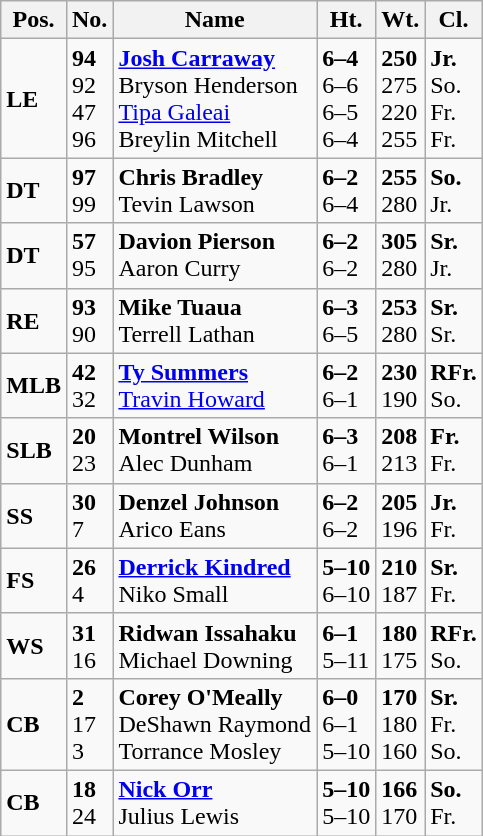<table class="wikitable">
<tr>
<th>Pos.</th>
<th>No.</th>
<th>Name</th>
<th>Ht.</th>
<th>Wt.</th>
<th>Cl.</th>
</tr>
<tr style="text-align:left;">
<td><strong>LE</strong></td>
<td><strong>94</strong><br>92<br>47<br>96</td>
<td><strong><a href='#'>Josh Carraway</a></strong><br>Bryson Henderson<br><a href='#'>Tipa Galeai</a><br>Breylin Mitchell</td>
<td><strong>6–4</strong><br>6–6<br>6–5<br>6–4</td>
<td><strong>250</strong><br>275<br>220<br>255</td>
<td><strong>Jr.</strong><br>So.<br>Fr.<br>Fr.</td>
</tr>
<tr style="text-align:left;">
<td><strong>DT</strong></td>
<td><strong>97</strong><br>99</td>
<td><strong>Chris Bradley</strong><br>Tevin Lawson</td>
<td><strong>6–2</strong><br>6–4</td>
<td><strong>255</strong><br>280</td>
<td><strong>So.</strong><br>Jr.</td>
</tr>
<tr style="text-align:left;">
<td><strong>DT</strong></td>
<td><strong>57</strong><br>95</td>
<td><strong>Davion Pierson</strong><br>Aaron Curry</td>
<td><strong>6–2</strong><br>6–2</td>
<td><strong>305</strong><br>280</td>
<td><strong>Sr.</strong><br>Jr.</td>
</tr>
<tr style="text-align:left;">
<td><strong>RE</strong></td>
<td><strong>93</strong><br>90</td>
<td><strong>Mike Tuaua</strong><br>Terrell Lathan</td>
<td><strong>6–3</strong><br>6–5</td>
<td><strong>253</strong><br>280</td>
<td><strong>Sr.</strong><br>Sr.</td>
</tr>
<tr style="text-align:left;">
<td><strong>MLB</strong></td>
<td><strong>42</strong><br>32</td>
<td><strong><a href='#'>Ty Summers</a></strong><br><a href='#'>Travin Howard</a></td>
<td><strong>6–2</strong><br>6–1</td>
<td><strong>230</strong><br>190</td>
<td><strong>RFr.</strong><br>So.</td>
</tr>
<tr style="text-align:left;">
<td><strong>SLB</strong></td>
<td><strong>20</strong><br>23</td>
<td><strong>Montrel Wilson</strong><br>Alec Dunham</td>
<td><strong>6–3</strong><br>6–1</td>
<td><strong>208</strong><br>213</td>
<td><strong>Fr.</strong><br>Fr.</td>
</tr>
<tr style="text-align:left;">
<td><strong>SS</strong></td>
<td><strong>30</strong><br>7</td>
<td><strong>Denzel Johnson</strong><br>Arico Eans</td>
<td><strong>6–2</strong><br>6–2</td>
<td><strong>205</strong><br>196</td>
<td><strong>Jr.</strong><br>Fr.</td>
</tr>
<tr style="text-align:left;">
<td><strong>FS</strong></td>
<td><strong>26</strong><br>4</td>
<td><strong><a href='#'>Derrick Kindred</a></strong><br>Niko Small</td>
<td><strong>5–10</strong><br>6–10</td>
<td><strong>210</strong><br>187</td>
<td><strong>Sr.</strong><br>Fr.</td>
</tr>
<tr style="text-align:left;">
<td><strong>WS</strong></td>
<td><strong>31</strong><br>16</td>
<td><strong>Ridwan Issahaku</strong><br>Michael Downing</td>
<td><strong>6–1</strong><br>5–11</td>
<td><strong>180</strong><br>175</td>
<td><strong>RFr.</strong><br>So.</td>
</tr>
<tr style="text-align:left;">
<td><strong>CB</strong></td>
<td><strong>2</strong><br>17<br>3</td>
<td><strong>Corey O'Meally</strong><br>DeShawn Raymond<br>Torrance Mosley</td>
<td><strong>6–0</strong><br>6–1<br>5–10</td>
<td><strong>170</strong><br>180<br>160</td>
<td><strong>Sr.</strong><br>Fr.<br>So.</td>
</tr>
<tr style="text-align:left;">
<td><strong>CB</strong></td>
<td><strong>18</strong><br>24</td>
<td><strong><a href='#'>Nick Orr</a></strong><br>Julius Lewis</td>
<td><strong>5–10</strong><br>5–10</td>
<td><strong>166</strong><br>170</td>
<td><strong>So.</strong><br>Fr.</td>
</tr>
</table>
